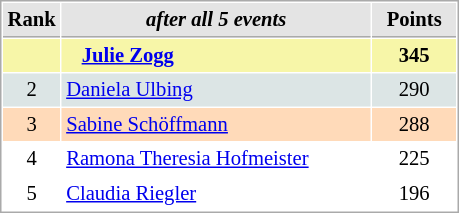<table cellspacing="1" cellpadding="3" style="border:1px solid #AAAAAA;font-size:86%">
<tr style="background-color: #E4E4E4;">
<th style="border-bottom:1px solid #AAAAAA; width: 10px;">Rank</th>
<th style="border-bottom:1px solid #AAAAAA; width: 200px;"><em>after all 5 events</em></th>
<th style="border-bottom:1px solid #AAAAAA; width: 50px;">Points</th>
</tr>
<tr style="background:#f7f6a8;">
<td align=center></td>
<td><strong>   <a href='#'>Julie Zogg</a></strong></td>
<td align=center><strong>345</strong></td>
</tr>
<tr style="background:#dce5e5;">
<td align=center>2</td>
<td> <a href='#'>Daniela Ulbing</a></td>
<td align=center>290</td>
</tr>
<tr style="background:#ffdab9;">
<td align=center>3</td>
<td> <a href='#'>Sabine Schöffmann</a></td>
<td align=center>288</td>
</tr>
<tr>
<td align=center>4</td>
<td> <a href='#'>Ramona Theresia Hofmeister</a></td>
<td align=center>225</td>
</tr>
<tr>
<td align=center>5</td>
<td> <a href='#'>Claudia Riegler</a></td>
<td align=center>196</td>
</tr>
</table>
